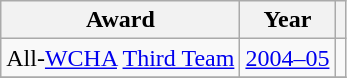<table class="wikitable">
<tr>
<th>Award</th>
<th>Year</th>
<th></th>
</tr>
<tr>
<td>All-<a href='#'>WCHA</a> <a href='#'>Third Team</a></td>
<td><a href='#'>2004–05</a></td>
<td></td>
</tr>
<tr>
</tr>
</table>
